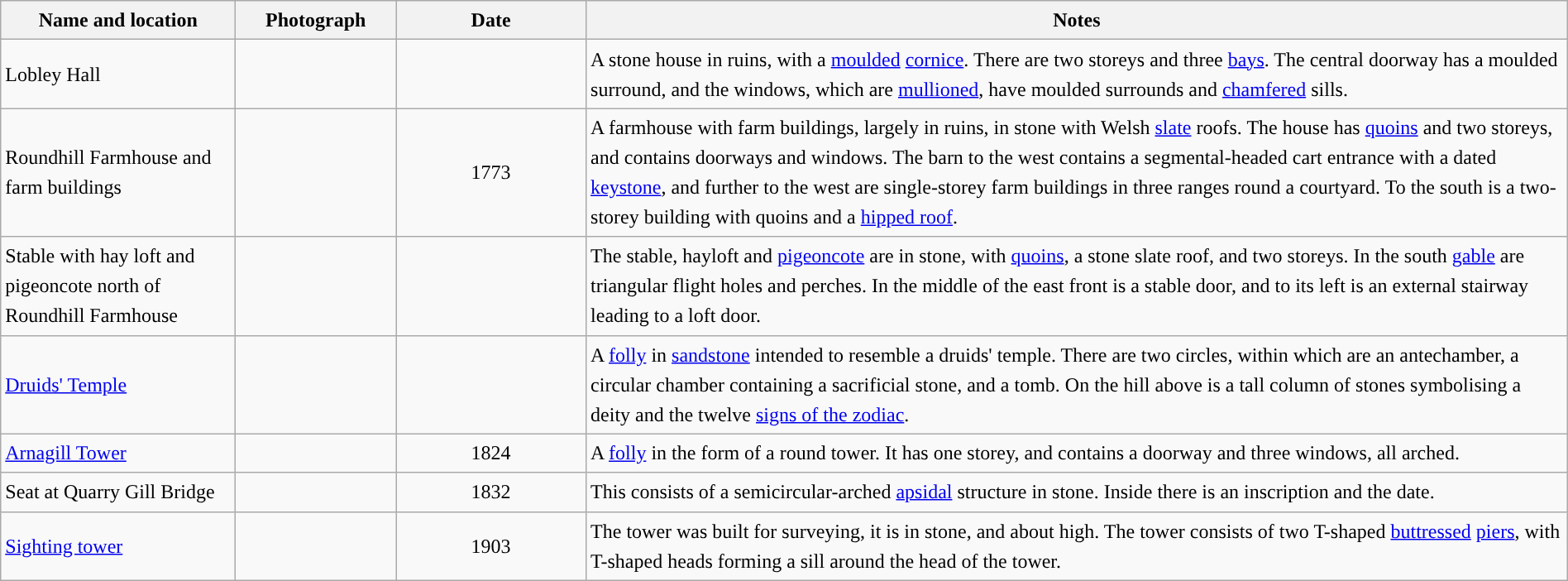<table class="wikitable sortable plainrowheaders" style="width:100%;border:0px;text-align:left;line-height:150%;">
<tr>
<th scope="col"  style="width:150px">Name and location</th>
<th scope="col"  style="width:100px" class="unsortable">Photograph</th>
<th scope="col"  style="width:120px">Date</th>
<th scope="col"  style="width:650px" class="unsortable">Notes</th>
</tr>
<tr>
<td>Lobley Hall<br><small></small></td>
<td></td>
<td align="center"></td>
<td>A stone house in ruins, with a <a href='#'>moulded</a> <a href='#'>cornice</a>. There are two storeys and three <a href='#'>bays</a>. The central doorway has a moulded surround, and the windows, which are <a href='#'>mullioned</a>, have moulded surrounds and <a href='#'>chamfered</a> sills.</td>
</tr>
<tr>
<td>Roundhill Farmhouse and farm buildings<br><small></small></td>
<td></td>
<td align="center">1773</td>
<td>A farmhouse with farm buildings, largely in ruins, in stone with Welsh <a href='#'>slate</a> roofs. The house has <a href='#'>quoins</a> and two storeys, and contains doorways and windows. The barn to the west contains a segmental-headed cart entrance with a dated <a href='#'>keystone</a>, and further to the west are single-storey farm buildings in three ranges round a courtyard. To the south is a two-storey building with quoins and a <a href='#'>hipped roof</a>.</td>
</tr>
<tr>
<td>Stable with hay loft and pigeoncote north of Roundhill Farmhouse<br><small></small></td>
<td></td>
<td align="center"></td>
<td>The stable, hayloft and <a href='#'>pigeoncote</a> are in stone, with <a href='#'>quoins</a>, a stone slate roof, and two storeys. In the south <a href='#'>gable</a> are triangular flight holes and perches. In the middle of the east front is a stable door, and to its left is an external stairway leading to a loft door.</td>
</tr>
<tr>
<td><a href='#'>Druids' Temple</a><br><small></small></td>
<td></td>
<td align="center"></td>
<td>A <a href='#'>folly</a> in <a href='#'>sandstone</a> intended to resemble a druids' temple. There are two circles, within which are an antechamber, a circular chamber containing a sacrificial stone, and a tomb. On the hill above is a tall column of stones symbolising a deity and the twelve <a href='#'>signs of the zodiac</a>.</td>
</tr>
<tr>
<td><a href='#'>Arnagill Tower</a><br><small></small></td>
<td></td>
<td align="center">1824</td>
<td>A <a href='#'>folly</a> in the form of a round tower. It has one storey, and contains a doorway and three windows, all arched.</td>
</tr>
<tr>
<td>Seat at Quarry Gill Bridge<br><small></small></td>
<td></td>
<td align="center">1832</td>
<td>This consists of a semicircular-arched <a href='#'>apsidal</a> structure in stone. Inside there is an inscription and the date.</td>
</tr>
<tr>
<td><a href='#'>Sighting tower</a><br><small></small></td>
<td></td>
<td align="center">1903</td>
<td>The tower was built for surveying, it is in stone, and about  high. The tower consists of two T-shaped <a href='#'>buttressed</a> <a href='#'>piers</a>, with T-shaped heads forming a sill around the head of the tower.</td>
</tr>
<tr>
</tr>
</table>
